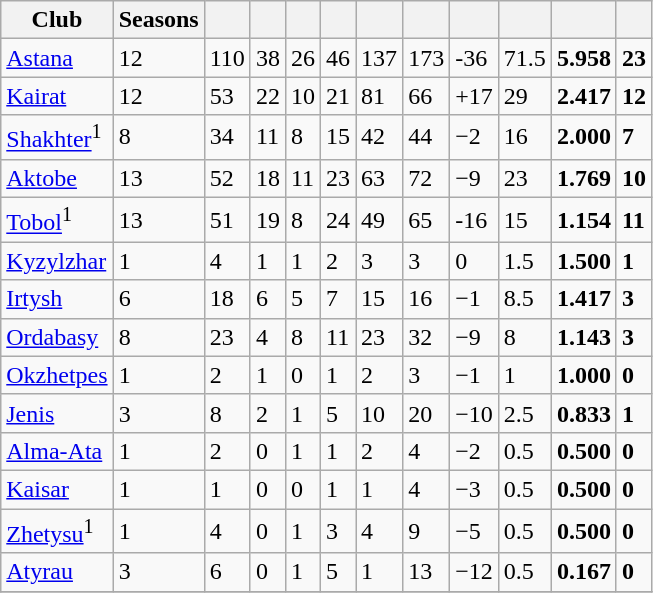<table class="sortable wikitable">
<tr>
<th>Club</th>
<th>Seasons</th>
<th></th>
<th></th>
<th></th>
<th></th>
<th></th>
<th></th>
<th></th>
<th></th>
<th></th>
<th></th>
</tr>
<tr>
<td style="text-align:left;"><a href='#'>Astana</a></td>
<td>12</td>
<td>110</td>
<td>38</td>
<td>26</td>
<td>46</td>
<td>137</td>
<td>173</td>
<td>-36</td>
<td>71.5</td>
<td><strong>5.958</strong></td>
<td><strong>23</strong></td>
</tr>
<tr>
<td style="text-align:left;"><a href='#'>Kairat</a></td>
<td>12</td>
<td>53</td>
<td>22</td>
<td>10</td>
<td>21</td>
<td>81</td>
<td>66</td>
<td>+17</td>
<td>29</td>
<td><strong>2.417</strong></td>
<td><strong>12</strong></td>
</tr>
<tr>
<td style="text-align:left;"><a href='#'>Shakhter</a><sup>1</sup></td>
<td>8</td>
<td>34</td>
<td>11</td>
<td>8</td>
<td>15</td>
<td>42</td>
<td>44</td>
<td>−2</td>
<td>16</td>
<td><strong>2.000</strong></td>
<td><strong>7</strong></td>
</tr>
<tr>
<td style="text-align:left;"><a href='#'>Aktobe</a></td>
<td>13</td>
<td>52</td>
<td>18</td>
<td>11</td>
<td>23</td>
<td>63</td>
<td>72</td>
<td>−9</td>
<td>23</td>
<td><strong>1.769</strong></td>
<td><strong>10</strong></td>
</tr>
<tr>
<td style="text-align:left;"><a href='#'>Tobol</a><sup>1</sup></td>
<td>13</td>
<td>51</td>
<td>19</td>
<td>8</td>
<td>24</td>
<td>49</td>
<td>65</td>
<td>-16</td>
<td>15</td>
<td><strong>1.154</strong></td>
<td><strong>11</strong></td>
</tr>
<tr>
<td style="text-align:left;"><a href='#'>Kyzylzhar</a></td>
<td>1</td>
<td>4</td>
<td>1</td>
<td>1</td>
<td>2</td>
<td>3</td>
<td>3</td>
<td>0</td>
<td>1.5</td>
<td><strong>1.500</strong></td>
<td><strong>1</strong></td>
</tr>
<tr>
<td style="text-align:left;"><a href='#'>Irtysh</a></td>
<td>6</td>
<td>18</td>
<td>6</td>
<td>5</td>
<td>7</td>
<td>15</td>
<td>16</td>
<td>−1</td>
<td>8.5</td>
<td><strong>1.417</strong></td>
<td><strong>3</strong></td>
</tr>
<tr>
<td style="text-align:left;"><a href='#'>Ordabasy</a></td>
<td>8</td>
<td>23</td>
<td>4</td>
<td>8</td>
<td>11</td>
<td>23</td>
<td>32</td>
<td>−9</td>
<td>8</td>
<td><strong>1.143</strong></td>
<td><strong>3</strong></td>
</tr>
<tr>
<td style="text-align:left;"><a href='#'>Okzhetpes</a></td>
<td>1</td>
<td>2</td>
<td>1</td>
<td>0</td>
<td>1</td>
<td>2</td>
<td>3</td>
<td>−1</td>
<td>1</td>
<td><strong>1.000</strong></td>
<td><strong>0</strong></td>
</tr>
<tr>
<td style="text-align:left;"><a href='#'>Jenis</a></td>
<td>3</td>
<td>8</td>
<td>2</td>
<td>1</td>
<td>5</td>
<td>10</td>
<td>20</td>
<td>−10</td>
<td>2.5</td>
<td><strong>0.833</strong></td>
<td><strong>1</strong></td>
</tr>
<tr>
<td style="text-align:left;"><a href='#'>Alma-Ata</a></td>
<td>1</td>
<td>2</td>
<td>0</td>
<td>1</td>
<td>1</td>
<td>2</td>
<td>4</td>
<td>−2</td>
<td>0.5</td>
<td><strong>0.500</strong></td>
<td><strong>0</strong></td>
</tr>
<tr>
<td style="text-align:left;"><a href='#'>Kaisar</a></td>
<td>1</td>
<td>1</td>
<td>0</td>
<td>0</td>
<td>1</td>
<td>1</td>
<td>4</td>
<td>−3</td>
<td>0.5</td>
<td><strong>0.500</strong></td>
<td><strong>0</strong></td>
</tr>
<tr>
<td style="text-align:left;"><a href='#'>Zhetysu</a><sup>1</sup></td>
<td>1</td>
<td>4</td>
<td>0</td>
<td>1</td>
<td>3</td>
<td>4</td>
<td>9</td>
<td>−5</td>
<td>0.5</td>
<td><strong>0.500</strong></td>
<td><strong>0</strong></td>
</tr>
<tr>
<td style="text-align:left;"><a href='#'>Atyrau</a></td>
<td>3</td>
<td>6</td>
<td>0</td>
<td>1</td>
<td>5</td>
<td>1</td>
<td>13</td>
<td>−12</td>
<td>0.5</td>
<td><strong>0.167</strong></td>
<td><strong>0</strong></td>
</tr>
<tr>
</tr>
</table>
